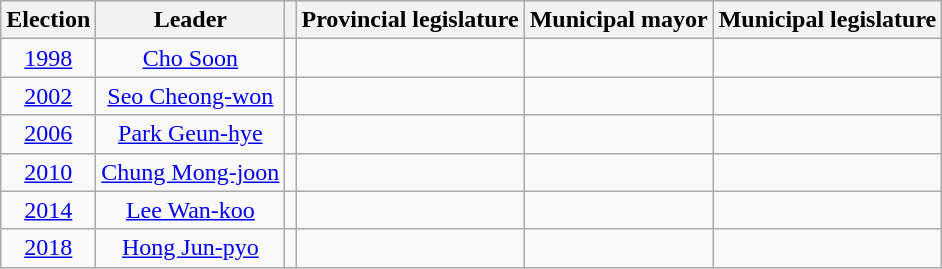<table class="wikitable" style="text-align:center">
<tr>
<th>Election</th>
<th>Leader</th>
<th></th>
<th>Provincial legislature</th>
<th>Municipal mayor</th>
<th>Municipal legislature</th>
</tr>
<tr>
<td><a href='#'>1998</a></td>
<td><a href='#'>Cho Soon</a></td>
<td></td>
<td></td>
<td></td>
<td></td>
</tr>
<tr>
<td><a href='#'>2002</a></td>
<td><a href='#'>Seo Cheong-won</a></td>
<td></td>
<td></td>
<td></td>
<td></td>
</tr>
<tr>
<td><a href='#'>2006</a></td>
<td><a href='#'>Park Geun-hye</a></td>
<td></td>
<td></td>
<td></td>
<td></td>
</tr>
<tr>
<td><a href='#'>2010</a></td>
<td><a href='#'>Chung Mong-joon</a></td>
<td></td>
<td></td>
<td></td>
<td></td>
</tr>
<tr>
<td><a href='#'>2014</a></td>
<td><a href='#'>Lee Wan-koo</a></td>
<td></td>
<td></td>
<td></td>
<td></td>
</tr>
<tr>
<td><a href='#'>2018</a></td>
<td><a href='#'>Hong Jun-pyo</a></td>
<td></td>
<td></td>
<td></td>
<td></td>
</tr>
</table>
